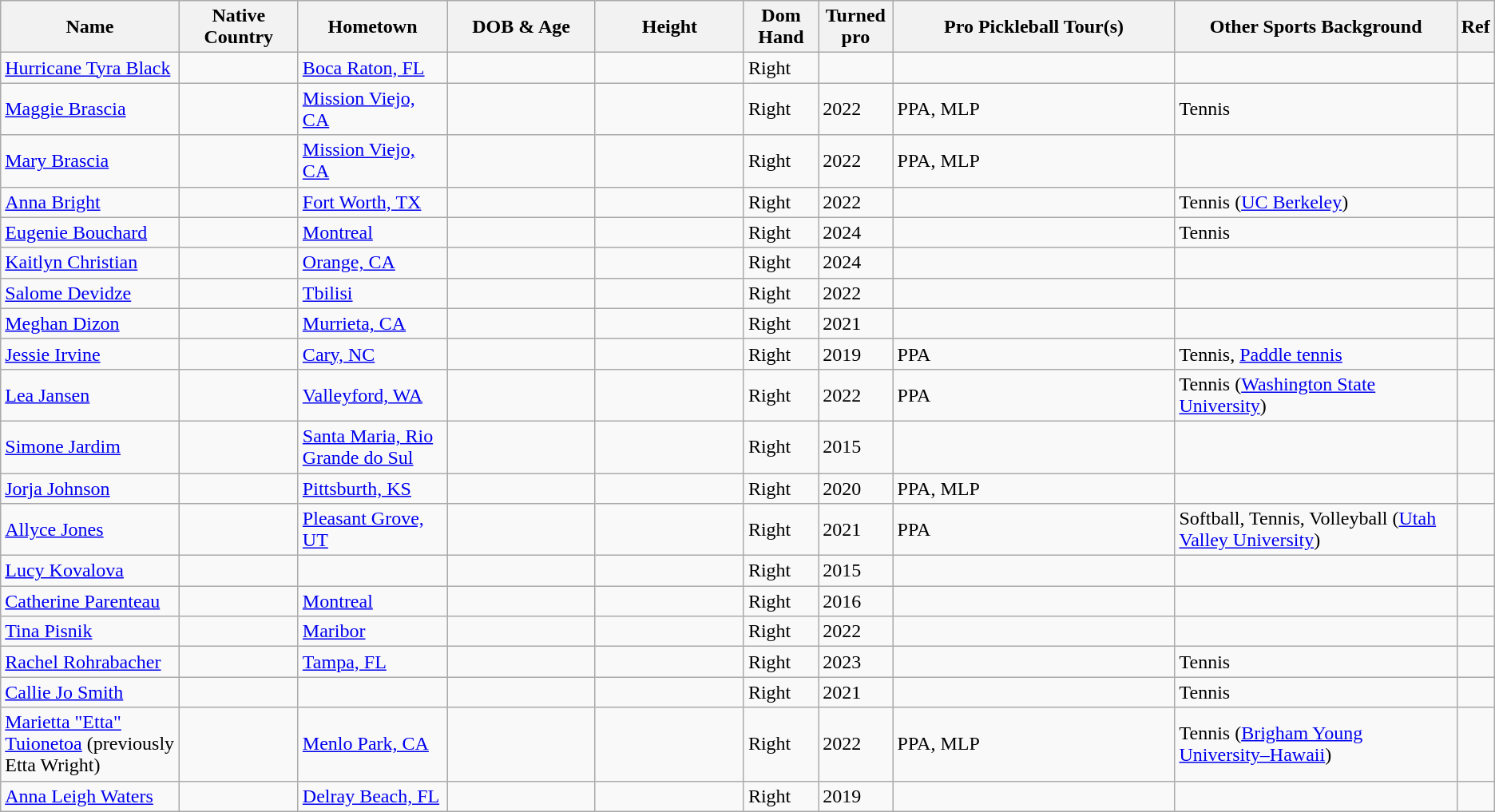<table class="wikitable sortable">
<tr>
<th width=12%>Name</th>
<th width=8%>Native Country</th>
<th width=10%>Hometown</th>
<th width=10%>DOB & Age</th>
<th width=10%>Height</th>
<th width=5%>Dom Hand</th>
<th width=5%>Turned pro</th>
<th width=19%>Pro Pickleball Tour(s)</th>
<th width=19%>Other Sports Background</th>
<th width=2%>Ref</th>
</tr>
<tr>
<td><a href='#'>Hurricane Tyra Black</a></td>
<td></td>
<td><a href='#'>Boca Raton, FL</a></td>
<td></td>
<td></td>
<td>Right</td>
<td></td>
<td></td>
<td></td>
<td></td>
</tr>
<tr>
<td><a href='#'>Maggie Brascia</a></td>
<td></td>
<td><a href='#'>Mission Viejo, CA</a></td>
<td></td>
<td></td>
<td>Right</td>
<td>2022</td>
<td>PPA, MLP</td>
<td>Tennis</td>
<td></td>
</tr>
<tr>
<td><a href='#'>Mary Brascia</a></td>
<td></td>
<td><a href='#'>Mission Viejo, CA</a></td>
<td></td>
<td></td>
<td>Right</td>
<td>2022</td>
<td>PPA, MLP</td>
<td></td>
<td></td>
</tr>
<tr>
<td><a href='#'>Anna Bright</a></td>
<td></td>
<td><a href='#'>Fort Worth, TX</a></td>
<td></td>
<td></td>
<td>Right</td>
<td>2022</td>
<td></td>
<td>Tennis (<a href='#'>UC Berkeley</a>)</td>
<td></td>
</tr>
<tr>
<td><a href='#'>Eugenie Bouchard</a></td>
<td></td>
<td><a href='#'>Montreal</a></td>
<td></td>
<td></td>
<td>Right</td>
<td>2024</td>
<td></td>
<td>Tennis</td>
<td></td>
</tr>
<tr>
<td><a href='#'>Kaitlyn Christian</a></td>
<td></td>
<td><a href='#'>Orange, CA</a></td>
<td></td>
<td></td>
<td>Right</td>
<td>2024</td>
<td></td>
<td></td>
<td></td>
</tr>
<tr>
<td><a href='#'>Salome Devidze</a></td>
<td></td>
<td><a href='#'>Tbilisi</a></td>
<td></td>
<td></td>
<td>Right</td>
<td>2022</td>
<td></td>
<td></td>
<td></td>
</tr>
<tr>
<td><a href='#'>Meghan Dizon</a></td>
<td></td>
<td><a href='#'>Murrieta, CA</a></td>
<td></td>
<td></td>
<td>Right</td>
<td>2021</td>
<td></td>
<td></td>
<td></td>
</tr>
<tr>
<td><a href='#'>Jessie Irvine</a></td>
<td></td>
<td><a href='#'>Cary, NC</a></td>
<td></td>
<td></td>
<td>Right</td>
<td>2019</td>
<td>PPA</td>
<td>Tennis, <a href='#'>Paddle tennis</a></td>
<td></td>
</tr>
<tr>
<td><a href='#'>Lea Jansen</a></td>
<td></td>
<td><a href='#'>Valleyford, WA</a></td>
<td></td>
<td></td>
<td>Right</td>
<td>2022</td>
<td>PPA</td>
<td>Tennis (<a href='#'>Washington State University</a>)</td>
<td></td>
</tr>
<tr>
<td><a href='#'>Simone Jardim</a></td>
<td></td>
<td><a href='#'>Santa Maria, Rio Grande do Sul</a></td>
<td></td>
<td></td>
<td>Right</td>
<td>2015</td>
<td></td>
<td></td>
<td></td>
</tr>
<tr>
<td><a href='#'>Jorja Johnson</a></td>
<td></td>
<td><a href='#'>Pittsburth, KS</a></td>
<td></td>
<td></td>
<td>Right</td>
<td>2020</td>
<td>PPA, MLP</td>
<td></td>
<td></td>
</tr>
<tr>
<td><a href='#'>Allyce Jones</a></td>
<td></td>
<td><a href='#'>Pleasant Grove, UT</a></td>
<td></td>
<td></td>
<td>Right</td>
<td>2021</td>
<td>PPA</td>
<td>Softball, Tennis, Volleyball (<a href='#'>Utah Valley University</a>)</td>
<td></td>
</tr>
<tr>
<td><a href='#'>Lucy Kovalova</a></td>
<td></td>
<td></td>
<td></td>
<td></td>
<td>Right</td>
<td>2015</td>
<td></td>
<td></td>
<td></td>
</tr>
<tr>
<td><a href='#'>Catherine Parenteau</a></td>
<td></td>
<td><a href='#'>Montreal</a></td>
<td></td>
<td></td>
<td>Right</td>
<td>2016</td>
<td></td>
<td></td>
<td></td>
</tr>
<tr>
<td><a href='#'>Tina Pisnik</a></td>
<td></td>
<td><a href='#'>Maribor</a></td>
<td></td>
<td></td>
<td>Right</td>
<td>2022</td>
<td></td>
<td></td>
<td></td>
</tr>
<tr>
<td><a href='#'>Rachel Rohrabacher</a></td>
<td></td>
<td><a href='#'>Tampa, FL</a></td>
<td></td>
<td></td>
<td>Right</td>
<td>2023</td>
<td></td>
<td>Tennis</td>
<td></td>
</tr>
<tr>
<td><a href='#'>Callie Jo Smith</a></td>
<td></td>
<td></td>
<td></td>
<td></td>
<td>Right</td>
<td>2021</td>
<td></td>
<td>Tennis</td>
<td></td>
</tr>
<tr>
<td><a href='#'>Marietta "Etta" Tuionetoa</a> (previously Etta Wright)</td>
<td></td>
<td><a href='#'>Menlo Park, CA</a></td>
<td></td>
<td></td>
<td>Right</td>
<td>2022</td>
<td>PPA, MLP</td>
<td>Tennis (<a href='#'>Brigham Young University–Hawaii</a>)</td>
<td></td>
</tr>
<tr>
<td><a href='#'>Anna Leigh Waters</a></td>
<td></td>
<td><a href='#'>Delray Beach, FL</a></td>
<td></td>
<td></td>
<td>Right</td>
<td>2019</td>
<td></td>
<td></td>
<td></td>
</tr>
</table>
